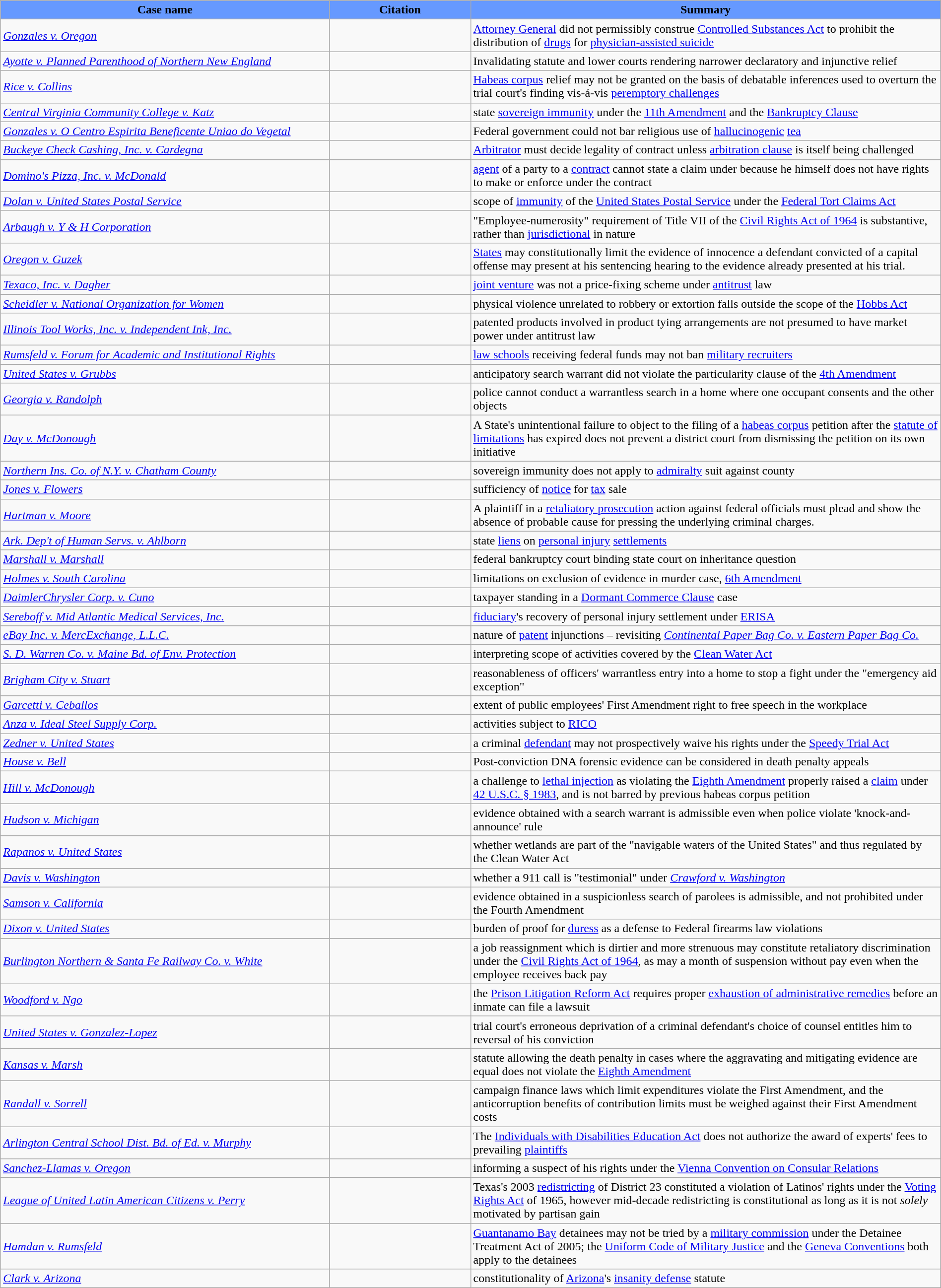<table class="wikitable" style="margin:auto;width:100%">
<tr>
<th style="background:#6699FF">Case name</th>
<th style="background:#6699FF;width:15%">Citation</th>
<th style="background:#6699FF;width:50%">Summary</th>
</tr>
<tr>
<td><em><a href='#'>Gonzales v. Oregon</a></em></td>
<td></td>
<td><a href='#'>Attorney General</a> did not permissibly construe <a href='#'>Controlled Substances Act</a> to prohibit the distribution of <a href='#'>drugs</a> for <a href='#'>physician-assisted suicide</a></td>
</tr>
<tr>
<td><em><a href='#'>Ayotte v. Planned Parenthood of Northern New England</a></em></td>
<td></td>
<td>Invalidating statute and lower courts rendering narrower declaratory and injunctive relief</td>
</tr>
<tr>
<td><em><a href='#'>Rice v. Collins</a></em></td>
<td></td>
<td><a href='#'>Habeas corpus</a> relief may not be granted on the basis of debatable inferences used to overturn the trial court's finding vis-á-vis <a href='#'>peremptory challenges</a></td>
</tr>
<tr>
<td><em><a href='#'>Central Virginia Community College v. Katz</a></em></td>
<td></td>
<td>state <a href='#'>sovereign immunity</a> under the <a href='#'>11th Amendment</a> and the <a href='#'>Bankruptcy Clause</a></td>
</tr>
<tr>
<td><em><a href='#'>Gonzales v. O Centro Espirita Beneficente Uniao do Vegetal</a></em></td>
<td></td>
<td>Federal government could not bar religious use of <a href='#'>hallucinogenic</a> <a href='#'>tea</a></td>
</tr>
<tr>
<td><em><a href='#'>Buckeye Check Cashing, Inc. v. Cardegna</a></em></td>
<td></td>
<td><a href='#'>Arbitrator</a> must decide legality of contract unless <a href='#'>arbitration clause</a> is itself being challenged</td>
</tr>
<tr>
<td><em><a href='#'>Domino's Pizza, Inc. v. McDonald</a></em></td>
<td></td>
<td><a href='#'>agent</a> of a party to a <a href='#'>contract</a> cannot state a claim under  because he himself does not have rights to make or enforce under the contract</td>
</tr>
<tr>
<td><em><a href='#'>Dolan v. United States Postal Service</a></em></td>
<td></td>
<td>scope of <a href='#'>immunity</a> of the <a href='#'>United States Postal Service</a> under the <a href='#'>Federal Tort Claims Act</a></td>
</tr>
<tr>
<td><em><a href='#'>Arbaugh v. Y & H Corporation</a></em></td>
<td></td>
<td>"Employee-numerosity" requirement of Title VII of the <a href='#'>Civil Rights Act of 1964</a> is substantive, rather than <a href='#'>jurisdictional</a> in nature</td>
</tr>
<tr>
<td><em><a href='#'>Oregon v. Guzek</a></em></td>
<td></td>
<td><a href='#'>States</a> may constitutionally limit the evidence of innocence a defendant convicted of a capital offense may present at his sentencing hearing to the evidence already presented at his trial.</td>
</tr>
<tr>
<td><em><a href='#'>Texaco, Inc. v. Dagher</a></em></td>
<td></td>
<td><a href='#'>joint venture</a> was not a price-fixing scheme under <a href='#'>antitrust</a> law</td>
</tr>
<tr>
<td><em><a href='#'>Scheidler v. National Organization for Women</a></em></td>
<td></td>
<td>physical violence unrelated to robbery or extortion falls outside the scope of the <a href='#'>Hobbs Act</a></td>
</tr>
<tr>
<td><em><a href='#'>Illinois Tool Works, Inc. v. Independent Ink, Inc.</a></em></td>
<td></td>
<td>patented products involved in product tying arrangements are not presumed to have market power under antitrust law</td>
</tr>
<tr>
<td><em><a href='#'>Rumsfeld v. Forum for Academic and Institutional Rights</a></em></td>
<td></td>
<td><a href='#'>law schools</a> receiving federal funds may not ban <a href='#'>military recruiters</a></td>
</tr>
<tr>
<td><em><a href='#'>United States v. Grubbs</a></em></td>
<td></td>
<td>anticipatory search warrant did not violate the particularity clause of the <a href='#'>4th Amendment</a></td>
</tr>
<tr>
<td><em><a href='#'>Georgia v. Randolph</a></em></td>
<td></td>
<td>police cannot conduct a warrantless search in a home where one occupant consents and the other objects</td>
</tr>
<tr>
<td><em><a href='#'>Day v. McDonough</a></em></td>
<td></td>
<td>A State's unintentional failure to object to the filing of a <a href='#'>habeas corpus</a> petition after the <a href='#'>statute of limitations</a> has expired does not prevent a district court from dismissing the petition on its own initiative</td>
</tr>
<tr>
<td><em><a href='#'>Northern Ins. Co. of N.Y. v. Chatham County</a></em></td>
<td></td>
<td>sovereign immunity does not apply to <a href='#'>admiralty</a> suit against county</td>
</tr>
<tr>
<td><em><a href='#'>Jones v. Flowers</a></em></td>
<td></td>
<td>sufficiency of <a href='#'>notice</a> for <a href='#'>tax</a> sale</td>
</tr>
<tr>
<td><em><a href='#'>Hartman v. Moore</a></em></td>
<td></td>
<td>A plaintiff in a <a href='#'>retaliatory prosecution</a> action against federal officials must plead and show the absence of probable cause for pressing the underlying criminal charges.</td>
</tr>
<tr>
<td><em><a href='#'>Ark. Dep't of Human Servs. v. Ahlborn</a></em></td>
<td></td>
<td>state <a href='#'>liens</a> on <a href='#'>personal injury</a> <a href='#'>settlements</a></td>
</tr>
<tr>
<td><em><a href='#'>Marshall v. Marshall</a></em></td>
<td></td>
<td>federal bankruptcy court binding state court on inheritance question</td>
</tr>
<tr>
<td><em><a href='#'>Holmes v. South Carolina</a></em></td>
<td></td>
<td>limitations on exclusion of evidence in murder case, <a href='#'>6th Amendment</a></td>
</tr>
<tr>
<td><em><a href='#'>DaimlerChrysler Corp. v. Cuno</a></em></td>
<td></td>
<td>taxpayer standing in a <a href='#'>Dormant Commerce Clause</a> case</td>
</tr>
<tr>
<td><em><a href='#'>Sereboff v. Mid Atlantic Medical Services, Inc.</a></em></td>
<td></td>
<td><a href='#'>fiduciary</a>'s recovery of personal injury settlement under <a href='#'>ERISA</a></td>
</tr>
<tr>
<td><em><a href='#'>eBay Inc. v. MercExchange, L.L.C.</a></em></td>
<td></td>
<td>nature of <a href='#'>patent</a> injunctions – revisiting <em><a href='#'>Continental Paper Bag Co. v. Eastern Paper Bag Co.</a></em></td>
</tr>
<tr>
<td><em><a href='#'>S. D. Warren Co. v. Maine Bd. of Env. Protection</a></em></td>
<td></td>
<td>interpreting scope of activities covered by the <a href='#'>Clean Water Act</a></td>
</tr>
<tr>
<td><em><a href='#'>Brigham City v. Stuart</a></em></td>
<td></td>
<td>reasonableness of officers' warrantless entry into a home to stop a fight under the "emergency aid exception"</td>
</tr>
<tr>
<td><em><a href='#'>Garcetti v. Ceballos</a></em></td>
<td></td>
<td>extent of public employees' First Amendment right to free speech in the workplace</td>
</tr>
<tr>
<td><em><a href='#'>Anza v. Ideal Steel Supply Corp.</a></em></td>
<td></td>
<td>activities subject to <a href='#'>RICO</a></td>
</tr>
<tr>
<td><em><a href='#'>Zedner v. United States</a></em></td>
<td></td>
<td>a criminal <a href='#'>defendant</a> may not prospectively waive his rights under the <a href='#'>Speedy Trial Act</a></td>
</tr>
<tr>
<td><em><a href='#'>House v. Bell</a></em></td>
<td></td>
<td>Post-conviction DNA forensic evidence can be considered in death penalty appeals</td>
</tr>
<tr>
<td><em><a href='#'>Hill v. McDonough</a></em></td>
<td></td>
<td>a challenge to <a href='#'>lethal injection</a> as violating the <a href='#'>Eighth Amendment</a> properly raised a <a href='#'>claim</a> under <a href='#'>42 U.S.C. § 1983</a>, and is not barred by previous habeas corpus petition</td>
</tr>
<tr>
<td><em><a href='#'>Hudson v. Michigan</a></em></td>
<td></td>
<td>evidence obtained with a search warrant is admissible even when police violate 'knock-and-announce' rule</td>
</tr>
<tr>
<td><em><a href='#'>Rapanos v. United States</a></em></td>
<td></td>
<td>whether wetlands are part of the "navigable waters of the United States" and thus regulated by the Clean Water Act</td>
</tr>
<tr>
<td><em><a href='#'>Davis v. Washington</a></em></td>
<td></td>
<td>whether a 911 call is "testimonial" under <em><a href='#'>Crawford v. Washington</a></em></td>
</tr>
<tr>
<td><em><a href='#'>Samson v. California</a></em></td>
<td></td>
<td>evidence obtained in a suspicionless search of parolees is admissible, and not prohibited under the Fourth Amendment</td>
</tr>
<tr>
<td><em><a href='#'>Dixon v. United States</a></em></td>
<td></td>
<td>burden of proof for <a href='#'>duress</a> as a defense to Federal firearms law violations</td>
</tr>
<tr>
<td><em><a href='#'>Burlington Northern & Santa Fe Railway Co. v. White</a></em></td>
<td></td>
<td>a job reassignment which is dirtier and more strenuous may constitute retaliatory discrimination under the <a href='#'>Civil Rights Act of 1964</a>, as may a month of suspension without pay even when the employee receives back pay</td>
</tr>
<tr>
<td><em><a href='#'>Woodford v. Ngo</a></em></td>
<td></td>
<td>the <a href='#'>Prison Litigation Reform Act</a> requires proper <a href='#'>exhaustion of administrative remedies</a> before an inmate can file a lawsuit</td>
</tr>
<tr>
<td><em><a href='#'>United States v. Gonzalez-Lopez</a></em></td>
<td></td>
<td>trial court's erroneous deprivation of a criminal defendant's choice of counsel entitles him to reversal of his conviction</td>
</tr>
<tr>
<td><em><a href='#'>Kansas v. Marsh</a></em></td>
<td></td>
<td>statute allowing the death penalty in cases where the aggravating and mitigating evidence are equal does not violate the <a href='#'>Eighth Amendment</a></td>
</tr>
<tr>
<td><em><a href='#'>Randall v. Sorrell</a></em></td>
<td></td>
<td>campaign finance laws which limit expenditures violate the First Amendment, and the anticorruption benefits of contribution limits must be weighed against their First Amendment costs</td>
</tr>
<tr>
<td><em><a href='#'>Arlington Central School Dist. Bd. of Ed. v. Murphy</a></em></td>
<td></td>
<td>The <a href='#'>Individuals with Disabilities Education Act</a> does not authorize the award of experts' fees to prevailing <a href='#'>plaintiffs</a></td>
</tr>
<tr>
<td><em><a href='#'>Sanchez-Llamas v. Oregon</a></em></td>
<td></td>
<td>informing a suspect of his rights under the <a href='#'>Vienna Convention on Consular Relations</a></td>
</tr>
<tr>
<td><em><a href='#'>League of United Latin American Citizens v. Perry</a></em></td>
<td></td>
<td>Texas's 2003 <a href='#'>redistricting</a> of District 23 constituted a violation of Latinos' rights under the <a href='#'>Voting Rights Act</a> of 1965, however mid-decade redistricting is constitutional as long as it is not <em>solely</em> motivated by partisan gain</td>
</tr>
<tr>
<td><em><a href='#'>Hamdan v. Rumsfeld</a></em></td>
<td></td>
<td><a href='#'>Guantanamo Bay</a> detainees may not be tried by a <a href='#'>military commission</a> under the Detainee Treatment Act of 2005; the <a href='#'>Uniform Code of Military Justice</a> and the <a href='#'>Geneva Conventions</a> both apply to the detainees</td>
</tr>
<tr>
<td><em><a href='#'>Clark v. Arizona</a></em></td>
<td></td>
<td>constitutionality of <a href='#'>Arizona</a>'s <a href='#'>insanity defense</a> statute</td>
</tr>
</table>
